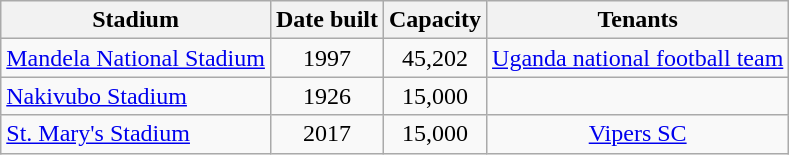<table class="wikitable sortable">
<tr>
<th>Stadium</th>
<th>Date built</th>
<th>Capacity</th>
<th>Tenants</th>
</tr>
<tr>
<td><a href='#'>Mandela National Stadium</a></td>
<td align=center>1997</td>
<td align=center>45,202</td>
<td align=center><a href='#'>Uganda national football team</a></td>
</tr>
<tr>
<td><a href='#'>Nakivubo Stadium</a></td>
<td align=center>1926</td>
<td align=center>15,000</td>
<td align=center></td>
</tr>
<tr>
<td><a href='#'>St. Mary's Stadium</a></td>
<td align=center>2017</td>
<td align=center>15,000</td>
<td align=center><a href='#'>Vipers SC</a></td>
</tr>
</table>
